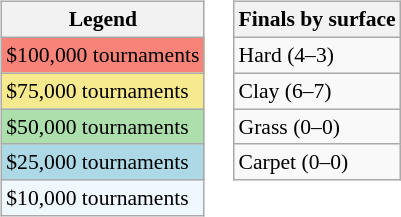<table>
<tr valign=top>
<td><br><table class=wikitable style="font-size:90%">
<tr>
<th>Legend</th>
</tr>
<tr style="background:#f88379;">
<td>$100,000 tournaments</td>
</tr>
<tr style="background:#f7e98e;">
<td>$75,000 tournaments</td>
</tr>
<tr style="background:#addfad;">
<td>$50,000 tournaments</td>
</tr>
<tr style="background:lightblue;">
<td>$25,000 tournaments</td>
</tr>
<tr style="background:#f0f8ff;">
<td>$10,000 tournaments</td>
</tr>
</table>
</td>
<td><br><table class=wikitable style="font-size:90%">
<tr>
<th>Finals by surface</th>
</tr>
<tr>
<td>Hard (4–3)</td>
</tr>
<tr>
<td>Clay (6–7)</td>
</tr>
<tr>
<td>Grass (0–0)</td>
</tr>
<tr>
<td>Carpet (0–0)</td>
</tr>
</table>
</td>
</tr>
</table>
